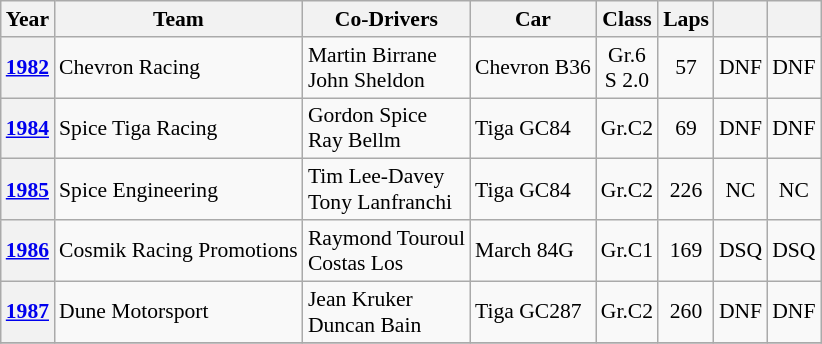<table class="wikitable" style="text-align:center; font-size:90%">
<tr>
<th>Year</th>
<th>Team</th>
<th>Co-Drivers</th>
<th>Car</th>
<th>Class</th>
<th>Laps</th>
<th></th>
<th></th>
</tr>
<tr>
<th><a href='#'>1982</a></th>
<td align="left"> Chevron Racing</td>
<td align="left"> Martin Birrane <br>  John Sheldon</td>
<td align="left">Chevron B36</td>
<td>Gr.6 <br> S 2.0</td>
<td>57</td>
<td>DNF</td>
<td>DNF</td>
</tr>
<tr>
<th><a href='#'>1984</a></th>
<td align="left"> Spice Tiga Racing</td>
<td align="left"> Gordon Spice <br>  Ray Bellm</td>
<td align="left">Tiga GC84</td>
<td>Gr.C2</td>
<td>69</td>
<td>DNF</td>
<td>DNF</td>
</tr>
<tr>
<th><a href='#'>1985</a></th>
<td align="left"> Spice Engineering</td>
<td align="left"> Tim Lee-Davey <br>  Tony Lanfranchi</td>
<td align="left">Tiga GC84</td>
<td>Gr.C2</td>
<td>226</td>
<td>NC</td>
<td>NC</td>
</tr>
<tr>
<th><a href='#'>1986</a></th>
<td align="left"> Cosmik Racing Promotions</td>
<td align="left"> Raymond Touroul <br>  Costas Los</td>
<td align="left">March 84G</td>
<td>Gr.C1</td>
<td>169</td>
<td>DSQ</td>
<td>DSQ</td>
</tr>
<tr>
<th><a href='#'>1987</a></th>
<td align="left"> Dune Motorsport</td>
<td align="left"> Jean Kruker <br>  Duncan Bain</td>
<td align="left">Tiga GC287</td>
<td>Gr.C2</td>
<td>260</td>
<td>DNF</td>
<td>DNF</td>
</tr>
<tr>
</tr>
</table>
